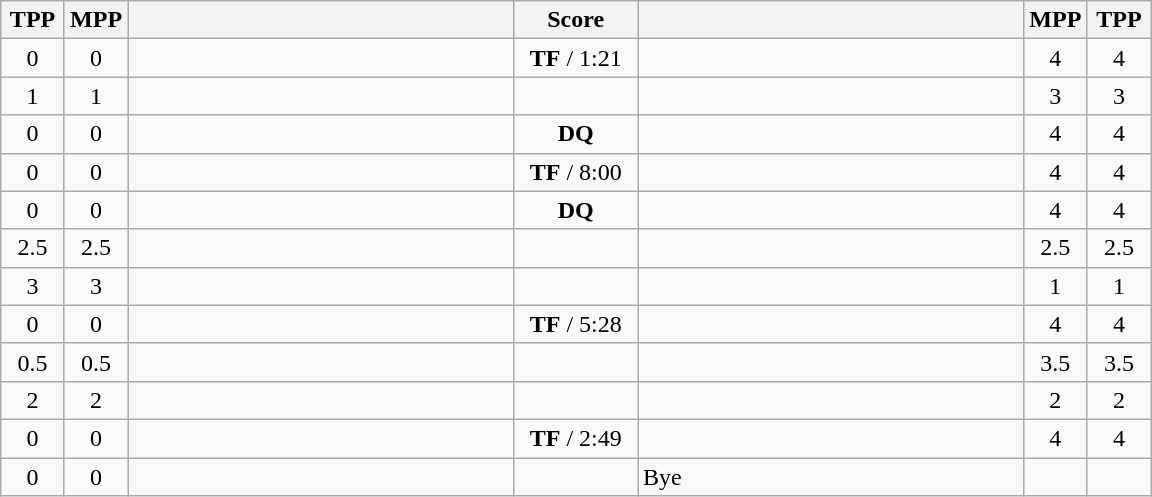<table class="wikitable" style="text-align: center;" |>
<tr>
<th width="35">TPP</th>
<th width="35">MPP</th>
<th width="250"></th>
<th width="75">Score</th>
<th width="250"></th>
<th width="35">MPP</th>
<th width="35">TPP</th>
</tr>
<tr>
<td>0</td>
<td>0</td>
<td style="text-align:left;"><strong></strong></td>
<td><strong>TF</strong> / 1:21</td>
<td style="text-align:left;"></td>
<td>4</td>
<td>4</td>
</tr>
<tr>
<td>1</td>
<td>1</td>
<td style="text-align:left;"><strong></strong></td>
<td></td>
<td style="text-align:left;"></td>
<td>3</td>
<td>3</td>
</tr>
<tr>
<td>0</td>
<td>0</td>
<td style="text-align:left;"><strong></strong></td>
<td><strong>DQ</strong></td>
<td style="text-align:left;"></td>
<td>4</td>
<td>4</td>
</tr>
<tr>
<td>0</td>
<td>0</td>
<td style="text-align:left;"><strong></strong></td>
<td><strong>TF</strong> / 8:00</td>
<td style="text-align:left;"></td>
<td>4</td>
<td>4</td>
</tr>
<tr>
<td>0</td>
<td>0</td>
<td style="text-align:left;"><strong></strong></td>
<td><strong>DQ</strong></td>
<td style="text-align:left;"></td>
<td>4</td>
<td>4</td>
</tr>
<tr>
<td>2.5</td>
<td>2.5</td>
<td style="text-align:left;"></td>
<td></td>
<td style="text-align:left;"></td>
<td>2.5</td>
<td>2.5</td>
</tr>
<tr>
<td>3</td>
<td>3</td>
<td style="text-align:left;"></td>
<td></td>
<td style="text-align:left;"><strong></strong></td>
<td>1</td>
<td>1</td>
</tr>
<tr>
<td>0</td>
<td>0</td>
<td style="text-align:left;"><strong></strong></td>
<td><strong>TF</strong> / 5:28</td>
<td style="text-align:left;"></td>
<td>4</td>
<td>4</td>
</tr>
<tr>
<td>0.5</td>
<td>0.5</td>
<td style="text-align:left;"><strong></strong></td>
<td></td>
<td style="text-align:left;"></td>
<td>3.5</td>
<td>3.5</td>
</tr>
<tr>
<td>2</td>
<td>2</td>
<td style="text-align:left;"></td>
<td></td>
<td style="text-align:left;"></td>
<td>2</td>
<td>2</td>
</tr>
<tr>
<td>0</td>
<td>0</td>
<td style="text-align:left;"><strong></strong></td>
<td><strong>TF</strong> / 2:49</td>
<td style="text-align:left;"></td>
<td>4</td>
<td>4</td>
</tr>
<tr>
<td>0</td>
<td>0</td>
<td style="text-align:left;"></td>
<td></td>
<td style="text-align:left;">Bye</td>
<td></td>
<td></td>
</tr>
</table>
